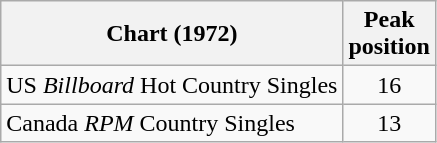<table class="wikitable sortable">
<tr>
<th>Chart (1972)</th>
<th width="45">Peak position</th>
</tr>
<tr>
<td>US <em>Billboard</em> Hot Country Singles</td>
<td align="center">16</td>
</tr>
<tr>
<td>Canada <em>RPM</em> Country Singles</td>
<td align="center">13</td>
</tr>
</table>
